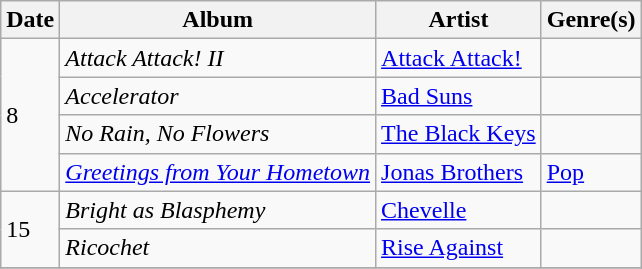<table class="wikitable">
<tr>
<th>Date</th>
<th>Album</th>
<th>Artist</th>
<th>Genre(s)</th>
</tr>
<tr>
<td rowspan="4">8</td>
<td><em>Attack Attack! II</em></td>
<td><a href='#'>Attack Attack!</a></td>
<td></td>
</tr>
<tr>
<td><em>Accelerator</em></td>
<td><a href='#'>Bad Suns</a></td>
<td></td>
</tr>
<tr>
<td><em>No Rain, No Flowers</em></td>
<td><a href='#'>The Black Keys</a></td>
<td></td>
</tr>
<tr>
<td><em><a href='#'>Greetings from Your Hometown</a></em></td>
<td><a href='#'>Jonas Brothers</a></td>
<td><a href='#'>Pop</a></td>
</tr>
<tr>
<td rowspan="2">15</td>
<td><em>Bright as Blasphemy</em></td>
<td><a href='#'>Chevelle</a></td>
<td></td>
</tr>
<tr>
<td><em>Ricochet</em></td>
<td><a href='#'>Rise Against</a></td>
<td></td>
</tr>
<tr>
</tr>
</table>
